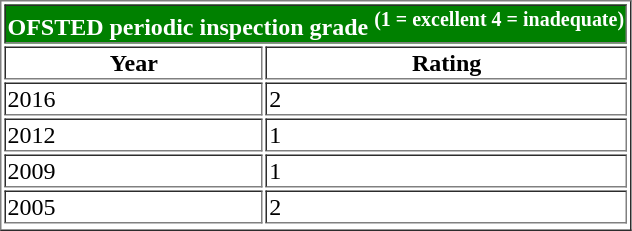<table border=yes>
<tr style="background: green; color: white">
<th colspan="2">OFSTED periodic inspection grade <sup>(1 = excellent 4 = inadequate)</sup></th>
</tr>
<tr>
<th>Year</th>
<th>Rating</th>
</tr>
<tr>
<td>2016</td>
<td>2</td>
</tr>
<tr>
<td>2012</td>
<td>1</td>
</tr>
<tr>
<td>2009</td>
<td>1</td>
</tr>
<tr>
<td>2005</td>
<td>2</td>
</tr>
<tr>
</tr>
</table>
